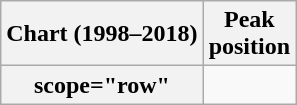<table class="wikitable sortable plainrowheaders">
<tr>
<th scope="col">Chart (1998–2018)</th>
<th scope="col">Peak<br>position</th>
</tr>
<tr>
<th>scope="row"</th>
</tr>
</table>
